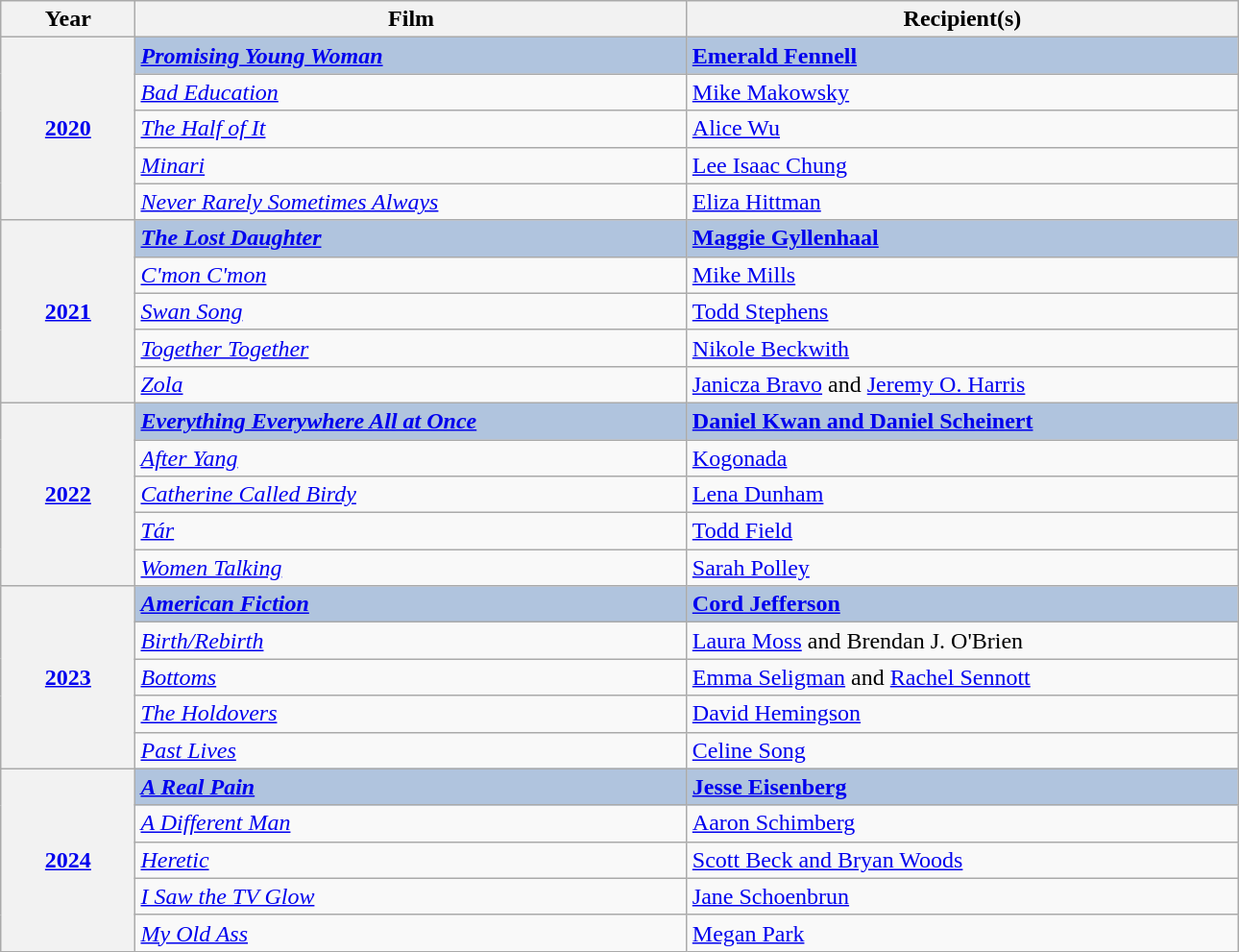<table class="wikitable" width="68%" cellpadding="5">
<tr>
<th width="100">Year</th>
<th width="450">Film</th>
<th width="450">Recipient(s)</th>
</tr>
<tr>
<th rowspan="5" style="text-align:center;"><a href='#'>2020</a><br></th>
<td style="background:#B0C4DE"><strong><em><a href='#'>Promising Young Woman</a></em></strong></td>
<td style="background:#B0C4DE"><strong><a href='#'>Emerald Fennell</a></strong></td>
</tr>
<tr>
<td><em><a href='#'>Bad Education</a></em></td>
<td><a href='#'>Mike Makowsky</a></td>
</tr>
<tr>
<td><em><a href='#'>The Half of It</a></em></td>
<td><a href='#'>Alice Wu</a></td>
</tr>
<tr>
<td><em><a href='#'>Minari</a></em></td>
<td><a href='#'>Lee Isaac Chung</a></td>
</tr>
<tr>
<td><em><a href='#'>Never Rarely Sometimes Always</a></em></td>
<td><a href='#'>Eliza Hittman</a></td>
</tr>
<tr>
<th rowspan="5" style="text-align:center;"><a href='#'>2021</a><br></th>
<td style="background:#B0C4DE"><strong><em><a href='#'>The Lost Daughter</a></em></strong></td>
<td style="background:#B0C4DE"><strong><a href='#'>Maggie Gyllenhaal</a></strong></td>
</tr>
<tr>
<td><em><a href='#'>C'mon C'mon</a></em></td>
<td><a href='#'>Mike Mills</a></td>
</tr>
<tr>
<td><em><a href='#'>Swan Song</a></em></td>
<td><a href='#'>Todd Stephens</a></td>
</tr>
<tr>
<td><em><a href='#'>Together Together</a></em></td>
<td><a href='#'>Nikole Beckwith</a></td>
</tr>
<tr>
<td><em><a href='#'>Zola</a></em></td>
<td><a href='#'>Janicza Bravo</a> and <a href='#'>Jeremy O. Harris</a></td>
</tr>
<tr>
<th rowspan="5" style="text-align:center;"><a href='#'>2022</a><br></th>
<td style="background:#B0C4DE;"><strong><em><a href='#'>Everything Everywhere All at Once</a></em></strong></td>
<td style="background:#B0C4DE;"><strong><a href='#'>Daniel Kwan and Daniel Scheinert</a></strong></td>
</tr>
<tr>
<td><em><a href='#'>After Yang</a></em></td>
<td><a href='#'>Kogonada</a></td>
</tr>
<tr>
<td><em><a href='#'>Catherine Called Birdy</a></em></td>
<td><a href='#'>Lena Dunham</a></td>
</tr>
<tr>
<td><em><a href='#'>Tár</a></em></td>
<td><a href='#'>Todd Field</a></td>
</tr>
<tr>
<td><em><a href='#'>Women Talking</a></em></td>
<td><a href='#'>Sarah Polley</a></td>
</tr>
<tr>
<th rowspan="5" style="text-align:center;"><a href='#'>2023</a><br></th>
<td style="background:#B0C4DE;"><strong><em><a href='#'>American Fiction</a></em></strong></td>
<td style="background:#B0C4DE;"><strong><a href='#'>Cord Jefferson</a></strong></td>
</tr>
<tr>
<td><em><a href='#'>Birth/Rebirth</a></em></td>
<td><a href='#'>Laura Moss</a> and Brendan J. O'Brien</td>
</tr>
<tr>
<td><em><a href='#'>Bottoms</a></em></td>
<td><a href='#'>Emma Seligman</a> and <a href='#'>Rachel Sennott</a></td>
</tr>
<tr>
<td><em><a href='#'>The Holdovers</a></em></td>
<td><a href='#'>David Hemingson</a></td>
</tr>
<tr>
<td><em><a href='#'>Past Lives</a></em></td>
<td><a href='#'>Celine Song</a></td>
</tr>
<tr>
<th rowspan="5" style="text-align:center;"><a href='#'>2024</a><br></th>
<td style="background:#B0C4DE;"><strong><em><a href='#'>A Real Pain</a></em></strong></td>
<td style="background:#B0C4DE;"><strong><a href='#'>Jesse Eisenberg</a></strong></td>
</tr>
<tr>
<td><em><a href='#'>A Different Man</a></em></td>
<td><a href='#'>Aaron Schimberg</a></td>
</tr>
<tr>
<td><a href='#'><em>Heretic</em></a></td>
<td><a href='#'>Scott Beck and Bryan Woods</a></td>
</tr>
<tr>
<td><em><a href='#'>I Saw the TV Glow</a></em></td>
<td><a href='#'>Jane Schoenbrun</a></td>
</tr>
<tr>
<td><em><a href='#'>My Old Ass</a></em></td>
<td><a href='#'>Megan Park</a></td>
</tr>
</table>
